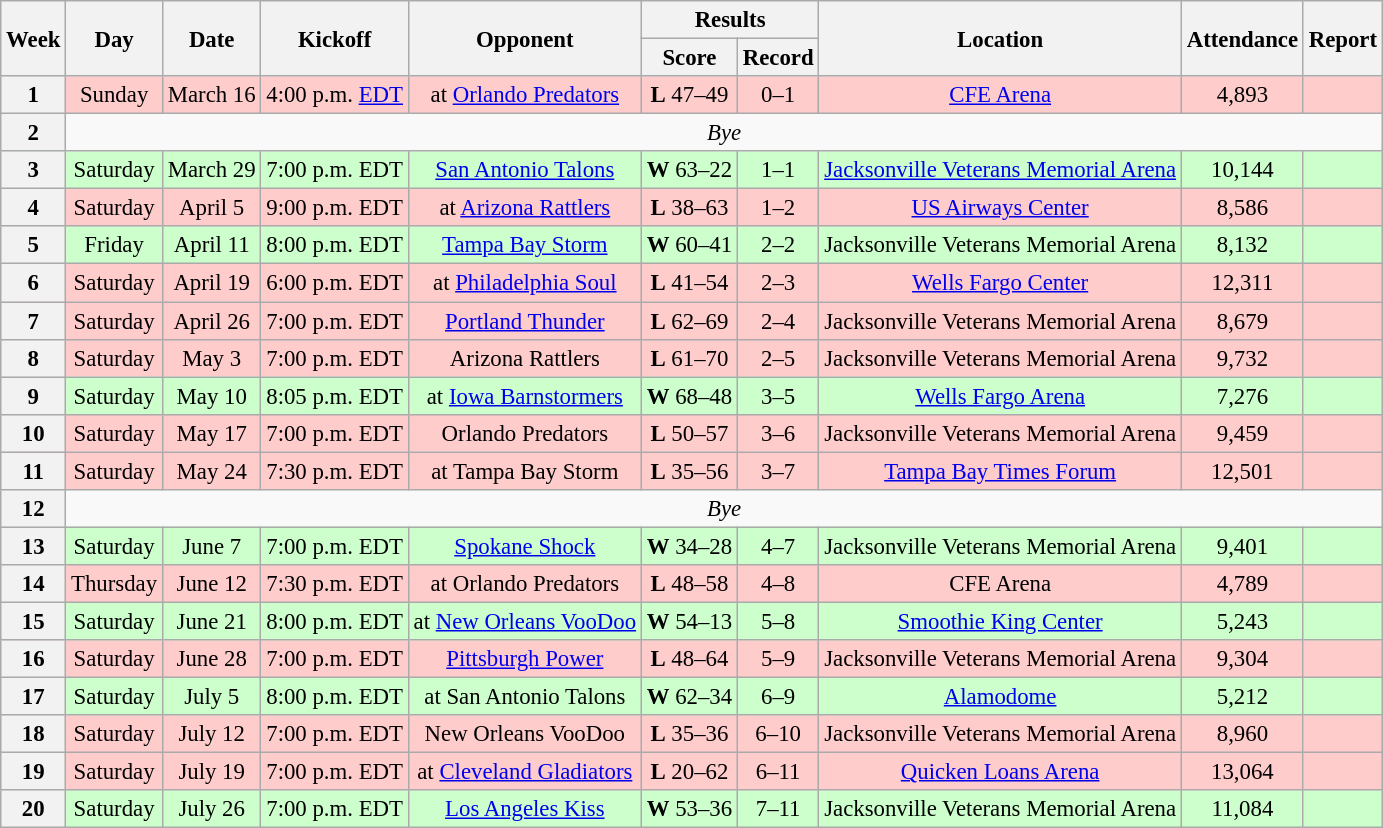<table class="wikitable" style="font-size: 95%;">
<tr>
<th rowspan=2>Week</th>
<th rowspan=2>Day</th>
<th rowspan=2>Date</th>
<th rowspan=2>Kickoff</th>
<th rowspan=2>Opponent</th>
<th colspan=2>Results</th>
<th rowspan=2>Location</th>
<th rowspan=2>Attendance</th>
<th rowspan=2>Report</th>
</tr>
<tr>
<th>Score</th>
<th>Record</th>
</tr>
<tr style= background:#ffcccc>
<th align="center"><strong>1</strong></th>
<td align="center">Sunday</td>
<td align="center">March 16</td>
<td align="center">4:00 p.m. <a href='#'>EDT</a></td>
<td align="center">at <a href='#'>Orlando Predators</a></td>
<td align="center"><strong>L</strong> 47–49</td>
<td align="center">0–1</td>
<td align="center"><a href='#'>CFE Arena</a></td>
<td align="center">4,893</td>
<td align="center"></td>
</tr>
<tr style=>
<th align="center"><strong>2</strong></th>
<td colspan=9 align="center" valign="middle"><em>Bye</em></td>
</tr>
<tr style= background:#ccffcc>
<th align="center"><strong>3</strong></th>
<td align="center">Saturday</td>
<td align="center">March 29</td>
<td align="center">7:00 p.m. EDT</td>
<td align="center"><a href='#'>San Antonio Talons</a></td>
<td align="center"><strong>W</strong> 63–22</td>
<td align="center">1–1</td>
<td align="center"><a href='#'>Jacksonville Veterans Memorial Arena</a></td>
<td align="center">10,144</td>
<td align="center"></td>
</tr>
<tr style= background:#ffcccc>
<th align="center"><strong>4</strong></th>
<td align="center">Saturday</td>
<td align="center">April 5</td>
<td align="center">9:00 p.m. EDT</td>
<td align="center">at <a href='#'>Arizona Rattlers</a></td>
<td align="center"><strong>L</strong> 38–63</td>
<td align="center">1–2</td>
<td align="center"><a href='#'>US Airways Center</a></td>
<td align="center">8,586</td>
<td align="center"></td>
</tr>
<tr style= background:#ccffcc>
<th align="center"><strong>5</strong></th>
<td align="center">Friday</td>
<td align="center">April 11</td>
<td align="center">8:00 p.m. EDT</td>
<td align="center"><a href='#'>Tampa Bay Storm</a></td>
<td align="center"><strong>W</strong> 60–41</td>
<td align="center">2–2</td>
<td align="center">Jacksonville Veterans Memorial Arena</td>
<td align="center">8,132</td>
<td align="center"></td>
</tr>
<tr style= background:#ffcccc>
<th align="center"><strong>6</strong></th>
<td align="center">Saturday</td>
<td align="center">April 19</td>
<td align="center">6:00 p.m. EDT</td>
<td align="center">at <a href='#'>Philadelphia Soul</a></td>
<td align="center"><strong>L</strong> 41–54</td>
<td align="center">2–3</td>
<td align="center"><a href='#'>Wells Fargo Center</a></td>
<td align="center">12,311</td>
<td align="center"></td>
</tr>
<tr style= background:#ffcccc>
<th align="center"><strong>7</strong></th>
<td align="center">Saturday</td>
<td align="center">April 26</td>
<td align="center">7:00 p.m. EDT</td>
<td align="center"><a href='#'>Portland Thunder</a></td>
<td align="center"><strong>L</strong> 62–69</td>
<td align="center">2–4</td>
<td align="center">Jacksonville Veterans Memorial Arena</td>
<td align="center">8,679</td>
<td align="center"></td>
</tr>
<tr style= background:#ffcccc>
<th align="center"><strong>8</strong></th>
<td align="center">Saturday</td>
<td align="center">May 3</td>
<td align="center">7:00 p.m. EDT</td>
<td align="center">Arizona Rattlers</td>
<td align="center"><strong>L</strong> 61–70</td>
<td align="center">2–5</td>
<td align="center">Jacksonville Veterans Memorial Arena</td>
<td align="center">9,732</td>
<td align="center"></td>
</tr>
<tr style= background:#ccffcc>
<th align="center"><strong>9</strong></th>
<td align="center">Saturday</td>
<td align="center">May 10</td>
<td align="center">8:05 p.m. EDT</td>
<td align="center">at <a href='#'>Iowa Barnstormers</a></td>
<td align="center"><strong>W</strong> 68–48</td>
<td align="center">3–5</td>
<td align="center"><a href='#'>Wells Fargo Arena</a></td>
<td align="center">7,276</td>
<td align="center"></td>
</tr>
<tr style= background:#ffcccc>
<th align="center"><strong>10</strong></th>
<td align="center">Saturday</td>
<td align="center">May 17</td>
<td align="center">7:00 p.m. EDT</td>
<td align="center">Orlando Predators</td>
<td align="center"><strong>L</strong> 50–57</td>
<td align="center">3–6</td>
<td align="center">Jacksonville Veterans Memorial Arena</td>
<td align="center">9,459</td>
<td align="center"></td>
</tr>
<tr style= background:#ffcccc>
<th align="center"><strong>11</strong></th>
<td align="center">Saturday</td>
<td align="center">May 24</td>
<td align="center">7:30 p.m. EDT</td>
<td align="center">at Tampa Bay Storm</td>
<td align="center"><strong>L</strong> 35–56</td>
<td align="center">3–7</td>
<td align="center"><a href='#'>Tampa Bay Times Forum</a></td>
<td align="center">12,501</td>
<td align="center"></td>
</tr>
<tr style=>
<th align="center"><strong>12</strong></th>
<td colspan=9 align="center" valign="middle"><em>Bye</em></td>
</tr>
<tr style= background:#ccffcc>
<th align="center"><strong>13</strong></th>
<td align="center">Saturday</td>
<td align="center">June 7</td>
<td align="center">7:00 p.m. EDT</td>
<td align="center"><a href='#'>Spokane Shock</a></td>
<td align="center"><strong>W</strong> 34–28</td>
<td align="center">4–7</td>
<td align="center">Jacksonville Veterans Memorial Arena</td>
<td align="center">9,401</td>
<td align="center"></td>
</tr>
<tr style= background:#ffcccc>
<th align="center"><strong>14</strong></th>
<td align="center">Thursday</td>
<td align="center">June 12</td>
<td align="center">7:30 p.m. EDT</td>
<td align="center">at Orlando Predators</td>
<td align="center"><strong>L</strong> 48–58</td>
<td align="center">4–8</td>
<td align="center">CFE Arena</td>
<td align="center">4,789</td>
<td align="center"></td>
</tr>
<tr style= background:#ccffcc>
<th align="center"><strong>15</strong></th>
<td align="center">Saturday</td>
<td align="center">June 21</td>
<td align="center">8:00 p.m. EDT</td>
<td align="center">at <a href='#'>New Orleans VooDoo</a></td>
<td align="center"><strong>W</strong> 54–13</td>
<td align="center">5–8</td>
<td align="center"><a href='#'>Smoothie King Center</a></td>
<td align="center">5,243</td>
<td align="center"></td>
</tr>
<tr style= background:#ffcccc>
<th align="center"><strong>16</strong></th>
<td align="center">Saturday</td>
<td align="center">June 28</td>
<td align="center">7:00 p.m. EDT</td>
<td align="center"><a href='#'>Pittsburgh Power</a></td>
<td align="center"><strong>L</strong> 48–64</td>
<td align="center">5–9</td>
<td align="center">Jacksonville Veterans Memorial Arena</td>
<td align="center">9,304</td>
<td align="center"></td>
</tr>
<tr style= background:#ccffcc>
<th align="center"><strong>17</strong></th>
<td align="center">Saturday</td>
<td align="center">July 5</td>
<td align="center">8:00 p.m. EDT</td>
<td align="center">at San Antonio Talons</td>
<td align="center"><strong>W</strong> 62–34</td>
<td align="center">6–9</td>
<td align="center"><a href='#'>Alamodome</a></td>
<td align="center">5,212</td>
<td align="center"></td>
</tr>
<tr style= background:#ffcccc>
<th align="center"><strong>18</strong></th>
<td align="center">Saturday</td>
<td align="center">July 12</td>
<td align="center">7:00 p.m. EDT</td>
<td align="center">New Orleans VooDoo</td>
<td align="center"><strong>L</strong> 35–36</td>
<td align="center">6–10</td>
<td align="center">Jacksonville Veterans Memorial Arena</td>
<td align="center">8,960</td>
<td align="center"></td>
</tr>
<tr style= background:#ffcccc>
<th align="center"><strong>19</strong></th>
<td align="center">Saturday</td>
<td align="center">July 19</td>
<td align="center">7:00 p.m. EDT</td>
<td align="center">at <a href='#'>Cleveland Gladiators</a></td>
<td align="center"><strong>L</strong> 20–62</td>
<td align="center">6–11</td>
<td align="center"><a href='#'>Quicken Loans Arena</a></td>
<td align="center">13,064</td>
<td align="center"></td>
</tr>
<tr style= background:#ccffcc>
<th align="center"><strong>20</strong></th>
<td align="center">Saturday</td>
<td align="center">July 26</td>
<td align="center">7:00 p.m. EDT</td>
<td align="center"><a href='#'>Los Angeles Kiss</a></td>
<td align="center"><strong>W</strong> 53–36</td>
<td align="center">7–11</td>
<td align="center">Jacksonville Veterans Memorial Arena</td>
<td align="center">11,084</td>
<td align="center"></td>
</tr>
</table>
